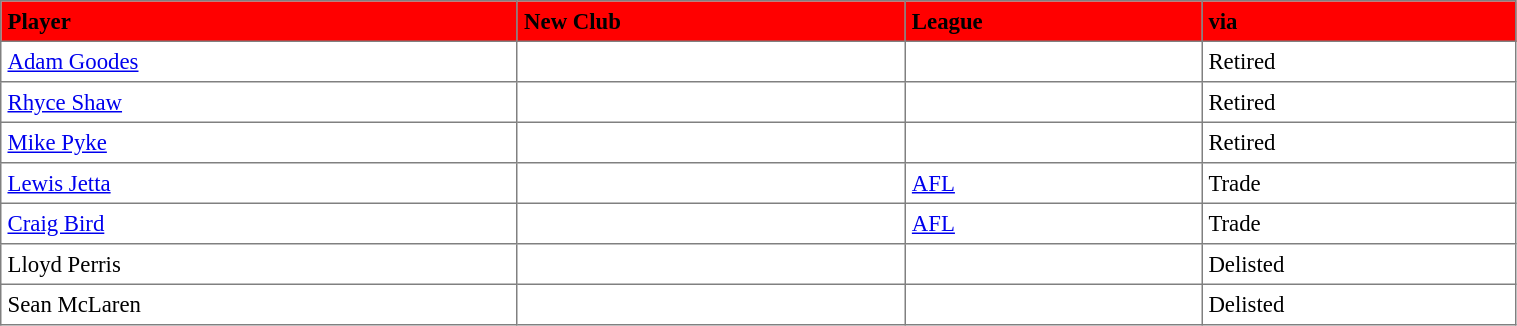<table border="1" cellpadding="4" cellspacing="0"  style="text-align:left; font-size:95%; border-collapse:collapse; width:80%;">
<tr style="background:#FF0000;">
<th><span>Player</span></th>
<th><span>New Club</span></th>
<th><span>League</span></th>
<th><span>via</span></th>
</tr>
<tr>
<td> <a href='#'>Adam Goodes</a></td>
<td></td>
<td></td>
<td>Retired</td>
</tr>
<tr>
<td> <a href='#'>Rhyce Shaw</a></td>
<td></td>
<td></td>
<td>Retired</td>
</tr>
<tr>
<td> <a href='#'>Mike Pyke</a></td>
<td></td>
<td></td>
<td>Retired</td>
</tr>
<tr>
<td> <a href='#'>Lewis Jetta</a></td>
<td></td>
<td><a href='#'>AFL</a></td>
<td>Trade</td>
</tr>
<tr>
<td> <a href='#'>Craig Bird</a></td>
<td></td>
<td><a href='#'>AFL</a></td>
<td>Trade</td>
</tr>
<tr>
<td> Lloyd Perris</td>
<td></td>
<td></td>
<td>Delisted</td>
</tr>
<tr>
<td> Sean McLaren</td>
<td></td>
<td></td>
<td>Delisted</td>
</tr>
</table>
